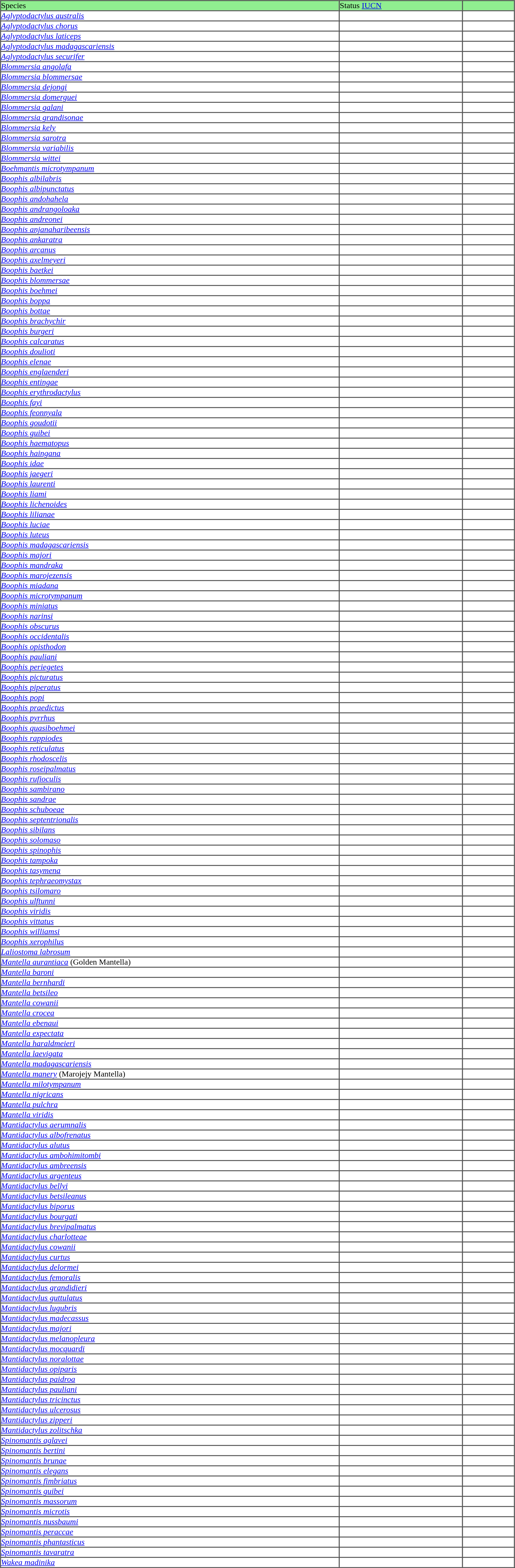<table width=80% border=1 cellpadding=0 cellspacing=0>
<tr>
<td bgcolor=lightgreen>Species</td>
<td bgcolor=lightgreen width=240>Status <a href='#'>IUCN</a></td>
<td bgcolor=lightgreen width=100></td>
</tr>
<tr>
<td><em><a href='#'>Aglyptodactylus australis</a></em></td>
<td></td>
<td></td>
</tr>
<tr>
<td><em><a href='#'>Aglyptodactylus chorus</a></em></td>
<td></td>
<td></td>
</tr>
<tr>
<td><em><a href='#'>Aglyptodactylus laticeps</a></em></td>
<td></td>
<td></td>
</tr>
<tr>
<td><em><a href='#'>Aglyptodactylus madagascariensis</a></em></td>
<td></td>
<td></td>
</tr>
<tr>
<td><em><a href='#'>Aglyptodactylus securifer</a></em></td>
<td></td>
<td></td>
</tr>
<tr>
<td><em><a href='#'>Blommersia angolafa</a></em></td>
<td></td>
<td></td>
</tr>
<tr>
<td><em><a href='#'>Blommersia blommersae</a></em></td>
<td></td>
<td></td>
</tr>
<tr>
<td><em><a href='#'>Blommersia dejongi</a></em></td>
<td></td>
<td></td>
</tr>
<tr>
<td><em><a href='#'>Blommersia domerguei</a></em></td>
<td></td>
<td></td>
</tr>
<tr>
<td><em><a href='#'>Blommersia galani</a></em></td>
<td></td>
<td></td>
</tr>
<tr>
<td><em><a href='#'>Blommersia grandisonae</a></em></td>
<td></td>
<td></td>
</tr>
<tr>
<td><em><a href='#'>Blommersia kely</a></em></td>
<td></td>
<td></td>
</tr>
<tr>
<td><em><a href='#'>Blommersia sarotra</a></em></td>
<td></td>
<td></td>
</tr>
<tr>
<td><em><a href='#'>Blommersia variabilis</a></em></td>
<td></td>
<td></td>
</tr>
<tr>
<td><em><a href='#'>Blommersia wittei</a></em></td>
<td></td>
<td></td>
</tr>
<tr>
<td><em><a href='#'>Boehmantis microtympanum</a></em></td>
<td></td>
<td></td>
</tr>
<tr>
<td><em><a href='#'>Boophis albilabris</a></em></td>
<td></td>
<td></td>
</tr>
<tr>
<td><em><a href='#'>Boophis albipunctatus</a></em></td>
<td></td>
<td></td>
</tr>
<tr>
<td><em><a href='#'>Boophis andohahela</a></em></td>
<td></td>
<td></td>
</tr>
<tr>
<td><em><a href='#'>Boophis andrangoloaka</a></em></td>
<td></td>
<td></td>
</tr>
<tr>
<td><em><a href='#'>Boophis andreonei</a></em></td>
<td></td>
<td></td>
</tr>
<tr>
<td><em><a href='#'>Boophis anjanaharibeensis</a></em></td>
<td></td>
<td></td>
</tr>
<tr>
<td><em><a href='#'>Boophis ankaratra</a></em></td>
<td></td>
<td></td>
</tr>
<tr>
<td><em><a href='#'>Boophis arcanus</a></em></td>
<td></td>
<td></td>
</tr>
<tr>
<td><em><a href='#'>Boophis axelmeyeri</a></em></td>
<td></td>
<td></td>
</tr>
<tr>
<td><em><a href='#'>Boophis baetkei</a></em></td>
<td></td>
<td></td>
</tr>
<tr>
<td><em><a href='#'>Boophis blommersae</a></em></td>
<td></td>
<td></td>
</tr>
<tr>
<td><em><a href='#'>Boophis boehmei</a></em></td>
<td></td>
<td></td>
</tr>
<tr>
<td><em><a href='#'>Boophis boppa</a></em></td>
<td></td>
<td></td>
</tr>
<tr>
<td><em><a href='#'>Boophis bottae</a></em></td>
<td></td>
<td></td>
</tr>
<tr>
<td><em><a href='#'>Boophis brachychir</a></em></td>
<td></td>
<td></td>
</tr>
<tr>
<td><em><a href='#'>Boophis burgeri</a></em></td>
<td></td>
<td></td>
</tr>
<tr>
<td><em><a href='#'>Boophis calcaratus</a></em></td>
<td></td>
<td></td>
</tr>
<tr>
<td><em><a href='#'>Boophis doulioti</a></em></td>
<td></td>
<td></td>
</tr>
<tr>
<td><em><a href='#'>Boophis elenae</a></em></td>
<td></td>
<td></td>
</tr>
<tr>
<td><em><a href='#'>Boophis englaenderi</a></em></td>
<td></td>
<td></td>
</tr>
<tr>
<td><em><a href='#'>Boophis entingae</a></em></td>
<td></td>
<td></td>
</tr>
<tr>
<td><em><a href='#'>Boophis erythrodactylus</a></em></td>
<td></td>
<td></td>
</tr>
<tr>
<td><em><a href='#'>Boophis fayi</a></em></td>
<td></td>
<td></td>
</tr>
<tr>
<td><em><a href='#'>Boophis feonnyala</a></em></td>
<td></td>
<td></td>
</tr>
<tr>
<td><em><a href='#'>Boophis goudotii</a></em></td>
<td></td>
<td></td>
</tr>
<tr>
<td><em><a href='#'>Boophis guibei</a></em></td>
<td></td>
<td></td>
</tr>
<tr>
<td><em><a href='#'>Boophis haematopus</a></em></td>
<td></td>
<td></td>
</tr>
<tr>
<td><em><a href='#'>Boophis haingana</a></em></td>
<td></td>
<td></td>
</tr>
<tr>
<td><em><a href='#'>Boophis idae</a></em></td>
<td></td>
<td></td>
</tr>
<tr>
<td><em><a href='#'>Boophis jaegeri</a></em></td>
<td></td>
<td></td>
</tr>
<tr>
<td><em><a href='#'>Boophis laurenti</a></em></td>
<td></td>
<td></td>
</tr>
<tr>
<td><em><a href='#'>Boophis liami</a></em></td>
<td></td>
<td></td>
</tr>
<tr>
<td><em><a href='#'>Boophis lichenoides</a></em></td>
<td></td>
<td></td>
</tr>
<tr>
<td><em><a href='#'>Boophis lilianae</a></em></td>
<td></td>
<td></td>
</tr>
<tr>
<td><em><a href='#'>Boophis luciae</a></em></td>
<td></td>
<td></td>
</tr>
<tr>
<td><em><a href='#'>Boophis luteus</a></em></td>
<td></td>
<td></td>
</tr>
<tr>
<td><em><a href='#'>Boophis madagascariensis</a></em></td>
<td></td>
<td></td>
</tr>
<tr>
<td><em><a href='#'>Boophis majori</a></em></td>
<td></td>
<td></td>
</tr>
<tr>
<td><em><a href='#'>Boophis mandraka</a></em></td>
<td></td>
<td></td>
</tr>
<tr>
<td><em><a href='#'>Boophis marojezensis</a></em></td>
<td></td>
<td></td>
</tr>
<tr>
<td><em><a href='#'>Boophis miadana</a></em></td>
<td></td>
<td></td>
</tr>
<tr>
<td><em><a href='#'>Boophis microtympanum</a></em></td>
<td></td>
<td></td>
</tr>
<tr>
<td><em><a href='#'>Boophis miniatus</a></em></td>
<td></td>
<td></td>
</tr>
<tr>
<td><em><a href='#'>Boophis narinsi</a></em></td>
<td></td>
<td></td>
</tr>
<tr>
<td><em><a href='#'>Boophis obscurus</a></em></td>
<td></td>
<td></td>
</tr>
<tr>
<td><em><a href='#'>Boophis occidentalis</a></em></td>
<td></td>
<td></td>
</tr>
<tr>
<td><em><a href='#'>Boophis opisthodon</a></em></td>
<td></td>
<td></td>
</tr>
<tr>
<td><em><a href='#'>Boophis pauliani</a></em></td>
<td></td>
<td></td>
</tr>
<tr>
<td><em><a href='#'>Boophis periegetes</a></em></td>
<td></td>
<td></td>
</tr>
<tr>
<td><em><a href='#'>Boophis picturatus</a></em></td>
<td></td>
<td></td>
</tr>
<tr>
<td><em><a href='#'>Boophis piperatus</a></em></td>
<td></td>
<td></td>
</tr>
<tr>
<td><em><a href='#'>Boophis popi</a></em></td>
<td></td>
<td></td>
</tr>
<tr>
<td><em><a href='#'>Boophis praedictus</a></em></td>
<td></td>
<td></td>
</tr>
<tr>
<td><em><a href='#'>Boophis pyrrhus</a></em></td>
<td></td>
<td></td>
</tr>
<tr>
<td><em><a href='#'>Boophis quasiboehmei</a></em></td>
<td></td>
<td></td>
</tr>
<tr>
<td><em><a href='#'>Boophis rappiodes</a></em></td>
<td></td>
<td></td>
</tr>
<tr>
<td><em><a href='#'>Boophis reticulatus</a></em></td>
<td></td>
<td></td>
</tr>
<tr>
<td><em><a href='#'>Boophis rhodoscelis</a></em></td>
<td></td>
<td></td>
</tr>
<tr>
<td><em><a href='#'>Boophis roseipalmatus</a></em></td>
<td></td>
<td></td>
</tr>
<tr>
<td><em><a href='#'>Boophis rufioculis</a></em></td>
<td></td>
<td></td>
</tr>
<tr>
<td><em><a href='#'>Boophis sambirano</a></em></td>
<td></td>
<td></td>
</tr>
<tr>
<td><em><a href='#'>Boophis sandrae</a></em></td>
<td></td>
<td></td>
</tr>
<tr>
<td><em><a href='#'>Boophis schuboeae</a></em></td>
<td></td>
<td></td>
</tr>
<tr>
<td><em><a href='#'>Boophis septentrionalis</a></em></td>
<td></td>
<td></td>
</tr>
<tr>
<td><em><a href='#'>Boophis sibilans</a></em></td>
<td></td>
<td></td>
</tr>
<tr>
<td><em><a href='#'>Boophis solomaso</a></em></td>
<td></td>
<td></td>
</tr>
<tr>
<td><em><a href='#'>Boophis spinophis</a></em></td>
<td></td>
<td></td>
</tr>
<tr>
<td><em><a href='#'>Boophis tampoka</a></em></td>
<td></td>
<td></td>
</tr>
<tr>
<td><em><a href='#'>Boophis tasymena</a></em></td>
<td></td>
<td></td>
</tr>
<tr>
<td><em><a href='#'>Boophis tephraeomystax</a></em></td>
<td></td>
<td></td>
</tr>
<tr>
<td><em><a href='#'>Boophis tsilomaro</a></em></td>
<td></td>
<td></td>
</tr>
<tr>
<td><em><a href='#'>Boophis ulftunni</a></em></td>
<td></td>
<td></td>
</tr>
<tr>
<td><em><a href='#'>Boophis viridis</a></em></td>
<td></td>
<td></td>
</tr>
<tr>
<td><em><a href='#'>Boophis vittatus</a></em></td>
<td></td>
<td></td>
</tr>
<tr>
<td><em><a href='#'>Boophis williamsi</a></em></td>
<td></td>
<td></td>
</tr>
<tr>
<td><em><a href='#'>Boophis xerophilus</a></em></td>
<td></td>
<td></td>
</tr>
<tr>
<td><em><a href='#'>Laliostoma labrosum</a></em></td>
<td></td>
<td></td>
</tr>
<tr>
<td><em><a href='#'>Mantella aurantiaca</a></em> (Golden Mantella)</td>
<td></td>
<td></td>
</tr>
<tr>
<td><em><a href='#'>Mantella baroni</a></em></td>
<td></td>
<td></td>
</tr>
<tr>
<td><em><a href='#'>Mantella bernhardi</a></em></td>
<td></td>
<td></td>
</tr>
<tr>
<td><em><a href='#'>Mantella betsileo</a></em></td>
<td></td>
<td></td>
</tr>
<tr>
<td><em><a href='#'>Mantella cowanii</a></em></td>
<td></td>
<td></td>
</tr>
<tr>
<td><em><a href='#'>Mantella crocea</a></em></td>
<td></td>
<td></td>
</tr>
<tr>
<td><em><a href='#'>Mantella ebenaui</a></em></td>
<td></td>
<td></td>
</tr>
<tr>
<td><em><a href='#'>Mantella expectata</a></em></td>
<td></td>
<td></td>
</tr>
<tr>
<td><em><a href='#'>Mantella haraldmeieri</a></em></td>
<td></td>
<td></td>
</tr>
<tr>
<td><em><a href='#'>Mantella laevigata</a></em></td>
<td></td>
<td></td>
</tr>
<tr>
<td><em><a href='#'>Mantella madagascariensis</a></em></td>
<td></td>
<td></td>
</tr>
<tr>
<td><em><a href='#'>Mantella manery</a></em> (Marojejy Mantella)</td>
<td></td>
<td></td>
</tr>
<tr>
<td><em><a href='#'>Mantella milotympanum</a></em></td>
<td></td>
<td></td>
</tr>
<tr>
<td><em><a href='#'>Mantella nigricans</a></em></td>
<td></td>
<td></td>
</tr>
<tr>
<td><em><a href='#'>Mantella pulchra</a></em></td>
<td></td>
<td></td>
</tr>
<tr>
<td><em><a href='#'>Mantella viridis</a></em></td>
<td></td>
<td></td>
</tr>
<tr>
<td><em><a href='#'>Mantidactylus aerumnalis</a></em></td>
<td></td>
<td></td>
</tr>
<tr>
<td><em><a href='#'>Mantidactylus albofrenatus</a></em></td>
<td></td>
<td></td>
</tr>
<tr>
<td><em><a href='#'>Mantidactylus alutus</a></em></td>
<td></td>
<td></td>
</tr>
<tr>
<td><em><a href='#'>Mantidactylus ambohimitombi</a></em></td>
<td></td>
<td></td>
</tr>
<tr>
<td><em><a href='#'>Mantidactylus ambreensis</a></em></td>
<td></td>
<td></td>
</tr>
<tr>
<td><em><a href='#'>Mantidactylus argenteus</a></em></td>
<td></td>
<td></td>
</tr>
<tr>
<td><em><a href='#'>Mantidactylus bellyi</a></em></td>
<td></td>
<td></td>
</tr>
<tr>
<td><em><a href='#'>Mantidactylus betsileanus</a></em></td>
<td></td>
<td></td>
</tr>
<tr>
<td><em><a href='#'>Mantidactylus biporus</a></em></td>
<td></td>
<td></td>
</tr>
<tr>
<td><em><a href='#'>Mantidactylus bourgati</a></em></td>
<td></td>
<td></td>
</tr>
<tr>
<td><em><a href='#'>Mantidactylus brevipalmatus</a></em></td>
<td></td>
<td></td>
</tr>
<tr>
<td><em><a href='#'>Mantidactylus charlotteae</a></em></td>
<td></td>
<td></td>
</tr>
<tr>
<td><em><a href='#'>Mantidactylus cowanii</a></em></td>
<td></td>
<td></td>
</tr>
<tr>
<td><em><a href='#'>Mantidactylus curtus</a></em></td>
<td></td>
<td></td>
</tr>
<tr>
<td><em><a href='#'>Mantidactylus delormei</a></em></td>
<td></td>
<td></td>
</tr>
<tr>
<td><em><a href='#'>Mantidactylus femoralis</a></em></td>
<td></td>
<td></td>
</tr>
<tr>
<td><em><a href='#'>Mantidactylus grandidieri</a></em></td>
<td></td>
<td></td>
</tr>
<tr>
<td><em><a href='#'>Mantidactylus guttulatus</a></em></td>
<td></td>
<td></td>
</tr>
<tr>
<td><em><a href='#'>Mantidactylus lugubris</a></em></td>
<td></td>
<td></td>
</tr>
<tr>
<td><em><a href='#'>Mantidactylus madecassus</a></em></td>
<td></td>
<td></td>
</tr>
<tr>
<td><em><a href='#'>Mantidactylus majori</a></em></td>
<td></td>
<td></td>
</tr>
<tr>
<td><em><a href='#'>Mantidactylus melanopleura</a></em></td>
<td></td>
<td></td>
</tr>
<tr>
<td><em><a href='#'>Mantidactylus mocquardi</a></em></td>
<td></td>
<td></td>
</tr>
<tr>
<td><em><a href='#'>Mantidactylus noralottae</a></em></td>
<td></td>
<td></td>
</tr>
<tr>
<td><em><a href='#'>Mantidactylus opiparis</a></em></td>
<td></td>
<td></td>
</tr>
<tr>
<td><em><a href='#'>Mantidactylus paidroa</a></em></td>
<td></td>
<td></td>
</tr>
<tr>
<td><em><a href='#'>Mantidactylus pauliani</a></em></td>
<td></td>
<td></td>
</tr>
<tr>
<td><em><a href='#'>Mantidactylus tricinctus</a></em></td>
<td></td>
<td></td>
</tr>
<tr>
<td><em><a href='#'>Mantidactylus ulcerosus</a></em></td>
<td></td>
<td></td>
</tr>
<tr>
<td><em><a href='#'>Mantidactylus zipperi</a></em></td>
<td></td>
<td></td>
</tr>
<tr>
<td><em><a href='#'>Mantidactylus zolitschka</a></em></td>
<td></td>
<td></td>
</tr>
<tr>
<td><em><a href='#'>Spinomantis aglavei</a></em></td>
<td></td>
<td></td>
</tr>
<tr>
<td><em><a href='#'>Spinomantis bertini</a></em></td>
<td></td>
<td></td>
</tr>
<tr>
<td><em><a href='#'>Spinomantis brunae</a></em></td>
<td></td>
<td></td>
</tr>
<tr>
<td><em><a href='#'>Spinomantis elegans</a></em></td>
<td></td>
<td></td>
</tr>
<tr>
<td><em><a href='#'>Spinomantis fimbriatus</a></em></td>
<td></td>
<td></td>
</tr>
<tr>
<td><em><a href='#'>Spinomantis guibei</a></em></td>
<td></td>
<td></td>
</tr>
<tr>
<td><em><a href='#'>Spinomantis massorum</a></em></td>
<td></td>
<td></td>
</tr>
<tr>
<td><em><a href='#'>Spinomantis microtis</a></em></td>
<td></td>
<td></td>
</tr>
<tr>
<td><em><a href='#'>Spinomantis nussbaumi</a></em></td>
<td></td>
<td></td>
</tr>
<tr>
<td><em><a href='#'>Spinomantis peraccae</a></em></td>
<td></td>
<td></td>
</tr>
<tr>
<td><em><a href='#'>Spinomantis phantasticus</a></em></td>
<td></td>
<td></td>
</tr>
<tr>
<td><em><a href='#'>Spinomantis tavaratra</a></em></td>
<td></td>
<td></td>
</tr>
<tr>
<td><em><a href='#'>Wakea madinika</a></em></td>
<td></td>
<td></td>
</tr>
</table>
